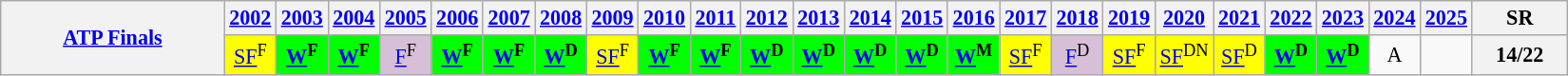<table class="wikitable nowrap" style="text-align:center;font-size:92%">
<tr>
<th rowspan="2" width="150"><a href='#'>ATP Finals</a></th>
<th><a href='#'>2002</a></th>
<th><a href='#'>2003</a></th>
<th><a href='#'>2004</a></th>
<th><a href='#'>2005</a></th>
<th><a href='#'>2006</a></th>
<th><a href='#'>2007</a></th>
<th><a href='#'>2008</a></th>
<th><a href='#'>2009</a></th>
<th><a href='#'>2010</a></th>
<th><a href='#'>2011</a></th>
<th><a href='#'>2012</a></th>
<th><a href='#'>2013</a></th>
<th><a href='#'>2014</a></th>
<th><a href='#'>2015</a></th>
<th><a href='#'>2016</a></th>
<th><a href='#'>2017</a></th>
<th><a href='#'>2018</a></th>
<th><a href='#'>2019</a></th>
<th><a href='#'>2020</a></th>
<th><a href='#'>2021</a></th>
<th><a href='#'>2022</a></th>
<th><a href='#'>2023</a></th>
<th><a href='#'>2024</a></th>
<th><a href='#'>2025</a></th>
<th width="60">SR</th>
</tr>
<tr>
<td style="background:yellow;"><a href='#'>SF</a><sup>F</sup></td>
<td style="background-color:lime"><a href='#'><strong>W</strong></a><sup><strong>F</strong></sup></td>
<td style="background-color:lime"><a href='#'><strong>W</strong></a><sup><strong>F</strong></sup></td>
<td style="background:thistle;"><a href='#'>F</a><sup>F</sup></td>
<td style="background-color:lime"><a href='#'><strong>W</strong></a><sup><strong>F</strong></sup></td>
<td style="background-color:lime"><a href='#'><strong>W</strong></a><sup><strong>F</strong></sup></td>
<td style="background-color:lime"><a href='#'><strong>W</strong></a><sup><strong>D</strong></sup></td>
<td style="background:yellow;"><a href='#'>SF</a><sup>F</sup></td>
<td style="background-color:lime"><a href='#'><strong>W</strong></a><sup><strong>F</strong></sup></td>
<td style="background-color:lime"><a href='#'><strong>W</strong></a><sup><strong>F</strong></sup></td>
<td style="background-color:lime"><a href='#'><strong>W</strong></a><sup><strong>D</strong></sup></td>
<td style="background-color:lime"><a href='#'><strong>W</strong></a><sup><strong>D</strong></sup></td>
<td style="background-color:lime"><a href='#'><strong>W</strong></a><sup><strong>D</strong></sup></td>
<td style="background-color:lime"><a href='#'><strong>W</strong></a><sup><strong>D</strong></sup></td>
<td style="background-color:lime"><a href='#'><strong>W</strong></a><sup><strong>M</strong></sup></td>
<td style="background-color:yellow"><a href='#'>SF</a><sup>F</sup></td>
<td style="background:thistle;"><a href='#'>F</a><sup>D</sup></td>
<td style="background-color:yellow"><a href='#'>SF</a><sup>F</sup></td>
<td style="background-color:yellow"><a href='#'>SF</a><sup>DN</sup></td>
<td style="background-color:yellow"><a href='#'>SF</a><sup>D</sup></td>
<td style="background-color:lime"><a href='#'><strong>W</strong></a><sup><strong>D</strong></sup></td>
<td style="background-color:lime"><a href='#'><strong>W</strong></a><sup><strong>D</strong></sup></td>
<td>A</td>
<td></td>
<th>14/22</th>
</tr>
</table>
